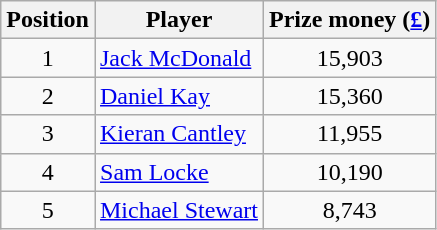<table class=wikitable>
<tr>
<th>Position</th>
<th>Player</th>
<th>Prize money (<a href='#'>£</a>)</th>
</tr>
<tr>
<td align=center>1</td>
<td> <a href='#'>Jack McDonald</a></td>
<td align=center>15,903</td>
</tr>
<tr>
<td align=center>2</td>
<td> <a href='#'>Daniel Kay</a></td>
<td align=center>15,360</td>
</tr>
<tr>
<td align=center>3</td>
<td> <a href='#'>Kieran Cantley</a></td>
<td align=center>11,955</td>
</tr>
<tr>
<td align=center>4</td>
<td> <a href='#'>Sam Locke</a></td>
<td align=center>10,190</td>
</tr>
<tr>
<td align=center>5</td>
<td> <a href='#'>Michael Stewart</a></td>
<td align=center>8,743</td>
</tr>
</table>
